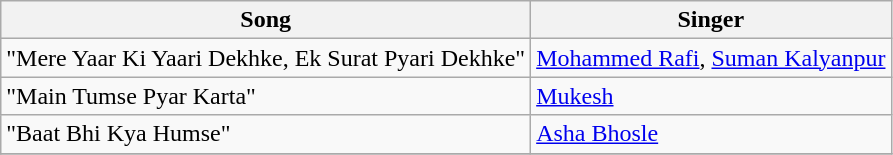<table class="wikitable">
<tr>
<th>Song</th>
<th>Singer</th>
</tr>
<tr>
<td>"Mere Yaar Ki Yaari Dekhke, Ek Surat Pyari Dekhke"</td>
<td><a href='#'>Mohammed Rafi</a>, <a href='#'>Suman Kalyanpur</a></td>
</tr>
<tr>
<td>"Main Tumse Pyar Karta"</td>
<td><a href='#'>Mukesh</a></td>
</tr>
<tr>
<td>"Baat Bhi Kya Humse"</td>
<td><a href='#'>Asha Bhosle</a></td>
</tr>
<tr>
</tr>
</table>
